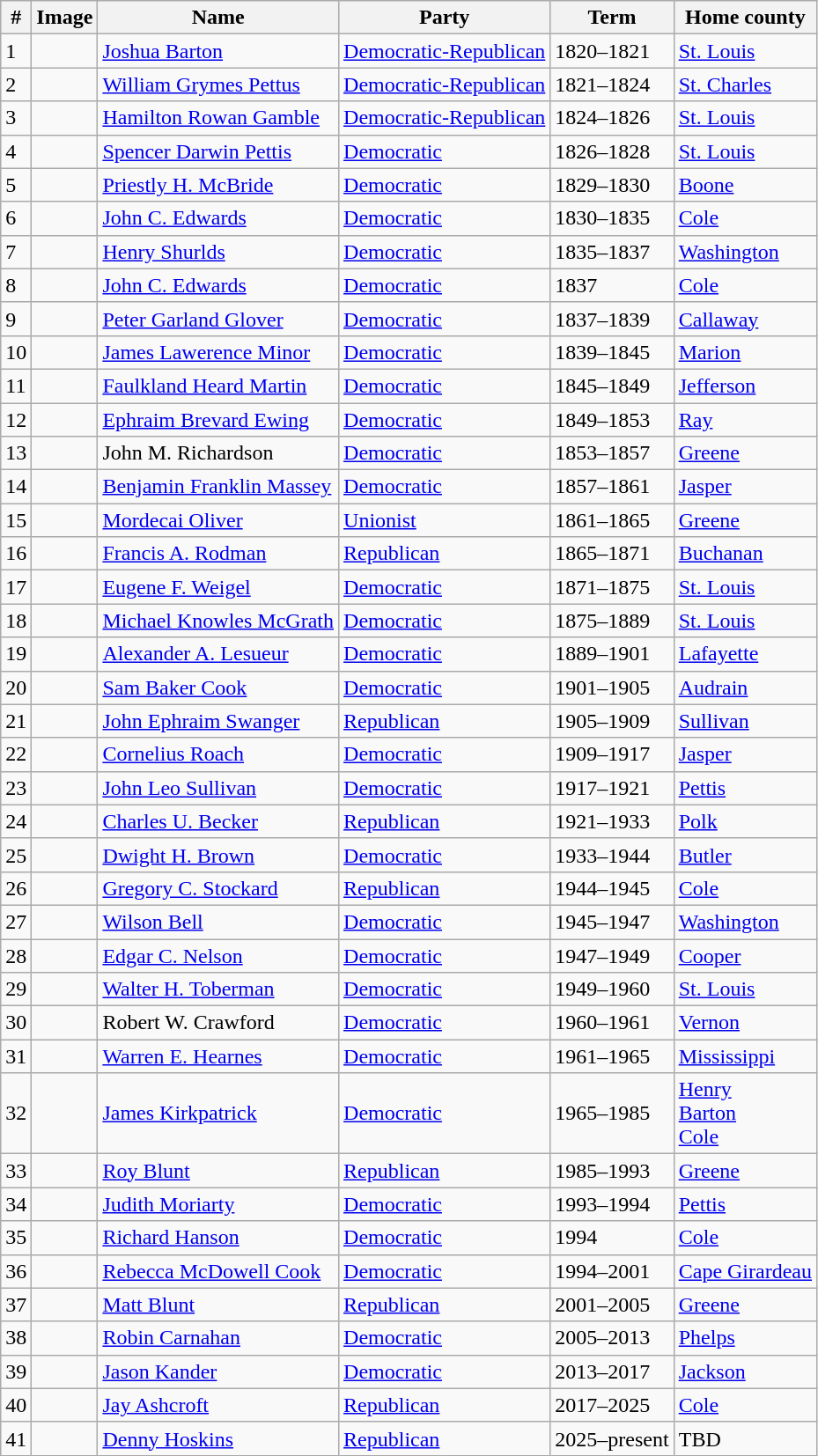<table class="wikitable sortable">
<tr>
<th>#</th>
<th>Image</th>
<th>Name</th>
<th>Party</th>
<th>Term</th>
<th>Home county</th>
</tr>
<tr>
<td>1</td>
<td></td>
<td><a href='#'>Joshua Barton</a></td>
<td><a href='#'>Democratic-Republican</a></td>
<td>1820–1821</td>
<td><a href='#'>St. Louis</a></td>
</tr>
<tr>
<td>2</td>
<td></td>
<td><a href='#'>William Grymes Pettus</a></td>
<td><a href='#'>Democratic-Republican</a></td>
<td>1821–1824</td>
<td><a href='#'>St. Charles</a></td>
</tr>
<tr>
<td>3</td>
<td></td>
<td><a href='#'>Hamilton Rowan Gamble</a></td>
<td><a href='#'>Democratic-Republican</a></td>
<td>1824–1826</td>
<td><a href='#'>St. Louis</a></td>
</tr>
<tr>
<td>4</td>
<td></td>
<td><a href='#'>Spencer Darwin Pettis</a></td>
<td><a href='#'>Democratic</a></td>
<td>1826–1828</td>
<td><a href='#'>St. Louis</a></td>
</tr>
<tr>
<td>5</td>
<td></td>
<td><a href='#'>Priestly H. McBride</a></td>
<td><a href='#'>Democratic</a></td>
<td>1829–1830</td>
<td><a href='#'>Boone</a></td>
</tr>
<tr>
<td>6</td>
<td></td>
<td><a href='#'>John C. Edwards</a></td>
<td><a href='#'>Democratic</a></td>
<td>1830–1835</td>
<td><a href='#'>Cole</a></td>
</tr>
<tr>
<td>7</td>
<td></td>
<td><a href='#'>Henry Shurlds</a></td>
<td><a href='#'>Democratic</a></td>
<td>1835–1837</td>
<td><a href='#'>Washington</a></td>
</tr>
<tr>
<td>8</td>
<td></td>
<td><a href='#'>John C. Edwards</a></td>
<td><a href='#'>Democratic</a></td>
<td>1837</td>
<td><a href='#'>Cole</a> </td>
</tr>
<tr>
<td>9</td>
<td></td>
<td><a href='#'>Peter Garland Glover</a></td>
<td><a href='#'>Democratic</a></td>
<td>1837–1839</td>
<td><a href='#'>Callaway</a></td>
</tr>
<tr>
<td>10</td>
<td></td>
<td><a href='#'>James Lawerence Minor</a></td>
<td><a href='#'>Democratic</a></td>
<td>1839–1845</td>
<td><a href='#'>Marion</a></td>
</tr>
<tr>
<td>11</td>
<td></td>
<td><a href='#'>Faulkland Heard Martin</a></td>
<td><a href='#'>Democratic</a></td>
<td>1845–1849</td>
<td><a href='#'>Jefferson</a></td>
</tr>
<tr>
<td>12</td>
<td></td>
<td><a href='#'>Ephraim Brevard Ewing</a></td>
<td><a href='#'>Democratic</a></td>
<td>1849–1853</td>
<td><a href='#'>Ray</a></td>
</tr>
<tr>
<td>13</td>
<td></td>
<td>John M. Richardson</td>
<td><a href='#'>Democratic</a></td>
<td>1853–1857</td>
<td><a href='#'>Greene</a></td>
</tr>
<tr>
<td>14</td>
<td></td>
<td><a href='#'>Benjamin Franklin Massey</a></td>
<td><a href='#'>Democratic</a></td>
<td>1857–1861</td>
<td><a href='#'>Jasper</a></td>
</tr>
<tr>
<td>15</td>
<td></td>
<td><a href='#'>Mordecai Oliver</a></td>
<td><a href='#'>Unionist</a></td>
<td>1861–1865</td>
<td><a href='#'>Greene</a></td>
</tr>
<tr>
<td>16</td>
<td></td>
<td><a href='#'>Francis A. Rodman</a></td>
<td><a href='#'>Republican</a></td>
<td>1865–1871</td>
<td><a href='#'>Buchanan</a></td>
</tr>
<tr>
<td>17</td>
<td></td>
<td><a href='#'>Eugene F. Weigel</a></td>
<td><a href='#'>Democratic</a></td>
<td>1871–1875</td>
<td><a href='#'>St. Louis</a></td>
</tr>
<tr>
<td>18</td>
<td></td>
<td><a href='#'>Michael Knowles McGrath</a></td>
<td><a href='#'>Democratic</a></td>
<td>1875–1889</td>
<td><a href='#'>St. Louis</a></td>
</tr>
<tr>
<td>19</td>
<td></td>
<td><a href='#'>Alexander A. Lesueur</a></td>
<td><a href='#'>Democratic</a></td>
<td>1889–1901</td>
<td><a href='#'>Lafayette</a></td>
</tr>
<tr>
<td>20</td>
<td></td>
<td><a href='#'>Sam Baker Cook</a></td>
<td><a href='#'>Democratic</a></td>
<td>1901–1905</td>
<td><a href='#'>Audrain</a></td>
</tr>
<tr>
<td>21</td>
<td></td>
<td><a href='#'>John Ephraim Swanger</a></td>
<td><a href='#'>Republican</a></td>
<td>1905–1909</td>
<td><a href='#'>Sullivan</a></td>
</tr>
<tr>
<td>22</td>
<td></td>
<td><a href='#'>Cornelius Roach</a></td>
<td><a href='#'>Democratic</a></td>
<td>1909–1917</td>
<td><a href='#'>Jasper</a></td>
</tr>
<tr>
<td>23</td>
<td></td>
<td><a href='#'>John Leo Sullivan</a></td>
<td><a href='#'>Democratic</a></td>
<td>1917–1921</td>
<td><a href='#'>Pettis</a></td>
</tr>
<tr>
<td>24</td>
<td></td>
<td><a href='#'>Charles U. Becker</a></td>
<td><a href='#'>Republican</a></td>
<td>1921–1933</td>
<td><a href='#'>Polk</a></td>
</tr>
<tr>
<td>25</td>
<td></td>
<td><a href='#'>Dwight H. Brown</a></td>
<td><a href='#'>Democratic</a></td>
<td>1933–1944</td>
<td><a href='#'>Butler</a></td>
</tr>
<tr>
<td>26</td>
<td></td>
<td><a href='#'>Gregory C. Stockard</a></td>
<td><a href='#'>Republican</a></td>
<td>1944–1945</td>
<td><a href='#'>Cole</a> </td>
</tr>
<tr>
<td>27</td>
<td></td>
<td><a href='#'>Wilson Bell</a></td>
<td><a href='#'>Democratic</a></td>
<td>1945–1947</td>
<td><a href='#'>Washington</a></td>
</tr>
<tr>
<td>28</td>
<td></td>
<td><a href='#'>Edgar C. Nelson</a></td>
<td><a href='#'>Democratic</a></td>
<td>1947–1949</td>
<td><a href='#'>Cooper</a></td>
</tr>
<tr>
<td>29</td>
<td></td>
<td><a href='#'>Walter H. Toberman</a></td>
<td><a href='#'>Democratic</a></td>
<td>1949–1960</td>
<td><a href='#'>St. Louis</a></td>
</tr>
<tr>
<td>30</td>
<td></td>
<td>Robert W. Crawford</td>
<td><a href='#'>Democratic</a></td>
<td>1960–1961</td>
<td><a href='#'>Vernon</a></td>
</tr>
<tr>
<td>31</td>
<td></td>
<td><a href='#'>Warren E. Hearnes</a></td>
<td><a href='#'>Democratic</a></td>
<td>1961–1965</td>
<td><a href='#'>Mississippi</a></td>
</tr>
<tr>
<td>32</td>
<td></td>
<td><a href='#'>James Kirkpatrick</a></td>
<td><a href='#'>Democratic</a></td>
<td>1965–1985</td>
<td><a href='#'>Henry</a><br><a href='#'>Barton</a><br><a href='#'>Cole</a> </td>
</tr>
<tr>
<td>33</td>
<td></td>
<td><a href='#'>Roy Blunt</a></td>
<td><a href='#'>Republican</a></td>
<td>1985–1993</td>
<td><a href='#'>Greene</a></td>
</tr>
<tr>
<td>34</td>
<td></td>
<td><a href='#'>Judith Moriarty</a></td>
<td><a href='#'>Democratic</a></td>
<td>1993–1994</td>
<td><a href='#'>Pettis</a></td>
</tr>
<tr>
<td>35</td>
<td></td>
<td><a href='#'>Richard Hanson</a></td>
<td><a href='#'>Democratic</a></td>
<td>1994</td>
<td><a href='#'>Cole</a> </td>
</tr>
<tr>
<td>36</td>
<td></td>
<td><a href='#'>Rebecca McDowell Cook</a></td>
<td><a href='#'>Democratic</a></td>
<td>1994–2001</td>
<td><a href='#'>Cape Girardeau</a></td>
</tr>
<tr>
<td>37</td>
<td></td>
<td><a href='#'>Matt Blunt</a></td>
<td><a href='#'>Republican</a></td>
<td>2001–2005</td>
<td><a href='#'>Greene</a></td>
</tr>
<tr>
<td>38</td>
<td></td>
<td><a href='#'>Robin Carnahan</a></td>
<td><a href='#'>Democratic</a></td>
<td>2005–2013</td>
<td><a href='#'>Phelps</a></td>
</tr>
<tr>
<td>39</td>
<td></td>
<td><a href='#'>Jason Kander</a></td>
<td><a href='#'>Democratic</a></td>
<td>2013–2017</td>
<td><a href='#'>Jackson</a></td>
</tr>
<tr>
<td>40</td>
<td></td>
<td><a href='#'>Jay Ashcroft</a></td>
<td><a href='#'>Republican</a></td>
<td>2017–2025</td>
<td><a href='#'>Cole</a></td>
</tr>
<tr>
<td>41</td>
<td></td>
<td><a href='#'>Denny Hoskins</a></td>
<td><a href='#'>Republican</a></td>
<td>2025–present</td>
<td>TBD</td>
</tr>
</table>
